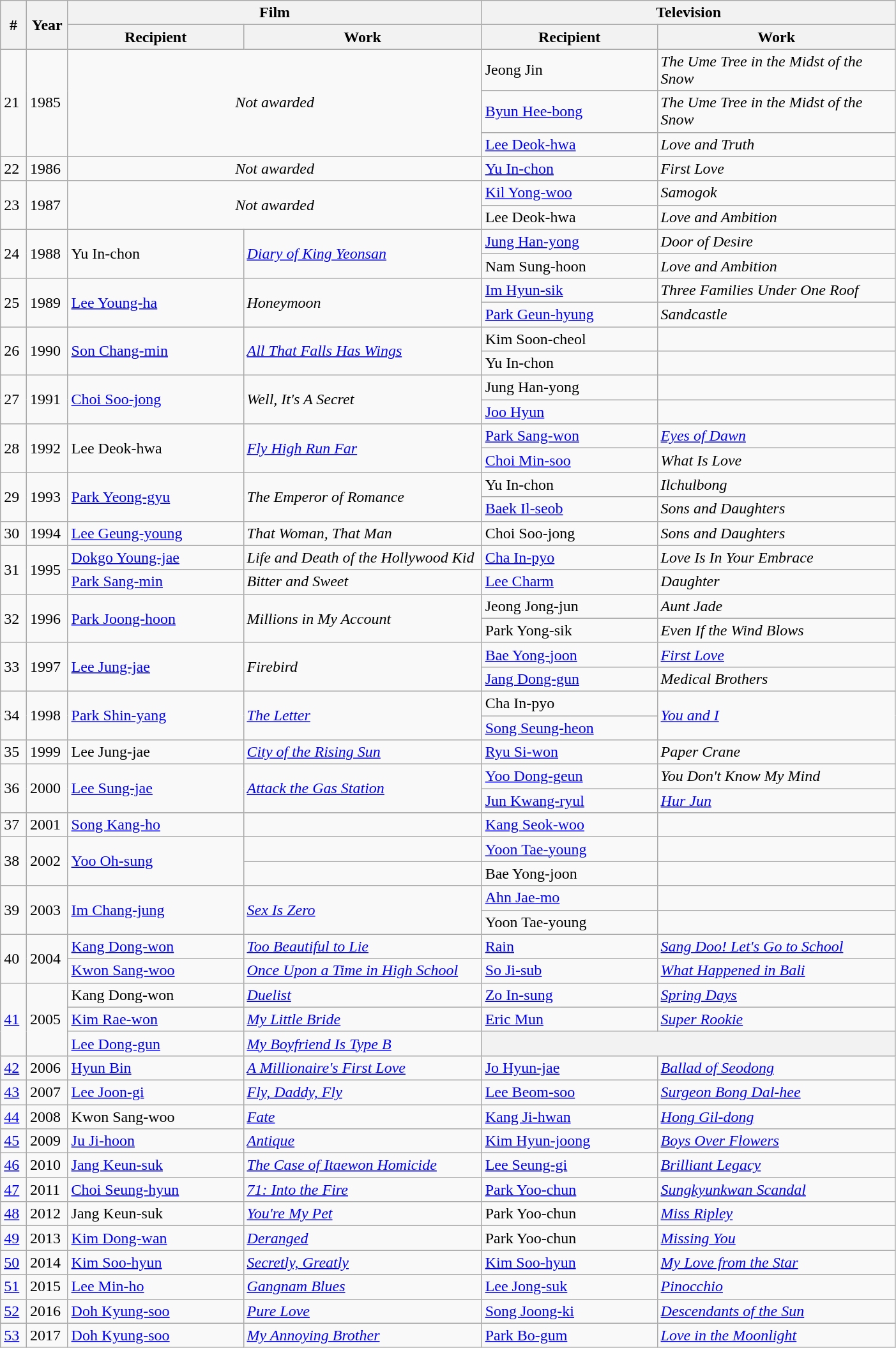<table class="wikitable" style="width:74%;">
<tr>
<th rowspan="2" style="width:1%;">#</th>
<th rowspan="2" style="width:1%;">Year</th>
<th colspan="2" style="width:33%;">Film</th>
<th colspan="2" style="width:33%;">Television</th>
</tr>
<tr>
<th style="width:14%;">Recipient</th>
<th style="width:19%;">Work</th>
<th style="width:14%;">Recipient</th>
<th style="width:19%;">Work</th>
</tr>
<tr>
<td rowspan="3">21</td>
<td rowspan="3">1985</td>
<td colspan="2" rowspan="3" style="text-align:center;"><em>Not awarded</em></td>
<td>Jeong Jin</td>
<td><em>The Ume Tree in the Midst of the Snow</em></td>
</tr>
<tr>
<td><a href='#'>Byun Hee-bong</a></td>
<td><em>The Ume Tree in the Midst of the Snow</em></td>
</tr>
<tr>
<td><a href='#'>Lee Deok-hwa</a></td>
<td><em>Love and Truth</em></td>
</tr>
<tr>
<td>22</td>
<td>1986</td>
<td colspan="2" style="text-align:center;"><em>Not awarded</em></td>
<td><a href='#'>Yu In-chon</a></td>
<td><em>First Love</em></td>
</tr>
<tr>
<td rowspan="2">23</td>
<td rowspan="2">1987</td>
<td colspan="2" rowspan="2" style="text-align:center;"><em>Not awarded</em></td>
<td><a href='#'>Kil Yong-woo</a></td>
<td><em>Samogok</em></td>
</tr>
<tr>
<td>Lee Deok-hwa</td>
<td><em>Love and Ambition</em></td>
</tr>
<tr>
<td rowspan="2">24</td>
<td rowspan="2">1988</td>
<td rowspan="2">Yu In-chon</td>
<td rowspan="2"><a href='#'><em>Diary of King Yeonsan</em></a></td>
<td><a href='#'>Jung Han-yong</a></td>
<td><em>Door of Desire</em></td>
</tr>
<tr>
<td>Nam Sung-hoon</td>
<td><em>Love and Ambition</em></td>
</tr>
<tr>
<td rowspan="2">25</td>
<td rowspan="2">1989</td>
<td rowspan="2"><a href='#'>Lee Young-ha</a></td>
<td rowspan="2"><em>Honeymoon</em></td>
<td><a href='#'>Im Hyun-sik</a></td>
<td><em>Three Families Under One Roof</em></td>
</tr>
<tr>
<td><a href='#'>Park Geun-hyung</a></td>
<td><em>Sandcastle</em></td>
</tr>
<tr>
<td rowspan="2">26</td>
<td rowspan="2">1990</td>
<td rowspan="2"><a href='#'>Son Chang-min</a></td>
<td rowspan="2"><em><a href='#'>All That Falls Has Wings</a></em></td>
<td>Kim Soon-cheol</td>
<td></td>
</tr>
<tr>
<td>Yu In-chon</td>
<td></td>
</tr>
<tr>
<td rowspan="2">27</td>
<td rowspan="2">1991</td>
<td rowspan="2"><a href='#'>Choi Soo-jong</a></td>
<td rowspan="2"><em>Well, It's A Secret</em></td>
<td>Jung Han-yong</td>
<td></td>
</tr>
<tr>
<td><a href='#'>Joo Hyun</a></td>
<td></td>
</tr>
<tr>
<td rowspan="2">28</td>
<td rowspan="2">1992</td>
<td rowspan="2">Lee Deok-hwa</td>
<td rowspan="2"><em><a href='#'>Fly High Run Far</a></em></td>
<td><a href='#'>Park Sang-won</a></td>
<td><em><a href='#'>Eyes of Dawn</a></em></td>
</tr>
<tr>
<td><a href='#'>Choi Min-soo</a></td>
<td><em>What Is Love</em></td>
</tr>
<tr>
<td rowspan="2">29</td>
<td rowspan="2">1993</td>
<td rowspan="2"><a href='#'>Park Yeong-gyu</a></td>
<td rowspan="2"><em>The Emperor of Romance</em></td>
<td>Yu In-chon</td>
<td><em>Ilchulbong</em></td>
</tr>
<tr>
<td><a href='#'>Baek Il-seob</a></td>
<td><em>Sons and Daughters</em></td>
</tr>
<tr>
<td>30</td>
<td>1994</td>
<td><a href='#'>Lee Geung-young</a></td>
<td><em>That Woman, That Man</em></td>
<td>Choi Soo-jong</td>
<td><em>Sons and Daughters</em></td>
</tr>
<tr>
<td rowspan="2">31</td>
<td rowspan="2">1995</td>
<td><a href='#'>Dokgo Young-jae</a></td>
<td><em>Life and Death of the Hollywood Kid</em></td>
<td><a href='#'>Cha In-pyo</a></td>
<td><em>Love Is In Your Embrace</em></td>
</tr>
<tr>
<td><a href='#'>Park Sang-min</a></td>
<td><em>Bitter and Sweet</em></td>
<td><a href='#'>Lee Charm</a></td>
<td><em>Daughter</em></td>
</tr>
<tr>
<td rowspan="2">32</td>
<td rowspan="2">1996</td>
<td rowspan="2"><a href='#'>Park Joong-hoon</a></td>
<td rowspan="2"><em>Millions in My Account</em></td>
<td>Jeong Jong-jun</td>
<td><em>Aunt Jade</em></td>
</tr>
<tr>
<td>Park Yong-sik</td>
<td><em>Even If the Wind Blows</em></td>
</tr>
<tr>
<td rowspan="2">33</td>
<td rowspan="2">1997</td>
<td rowspan="2"><a href='#'>Lee Jung-jae</a></td>
<td rowspan="2"><em>Firebird</em></td>
<td><a href='#'>Bae Yong-joon</a></td>
<td><a href='#'><em>First Love</em></a></td>
</tr>
<tr>
<td><a href='#'>Jang Dong-gun</a></td>
<td><em>Medical Brothers</em></td>
</tr>
<tr>
<td rowspan="2">34</td>
<td rowspan="2">1998</td>
<td rowspan="2"><a href='#'>Park Shin-yang</a></td>
<td rowspan="2"><em><a href='#'>The Letter</a></em></td>
<td>Cha In-pyo</td>
<td rowspan="2"><em><a href='#'>You and I</a></em></td>
</tr>
<tr>
<td><a href='#'>Song Seung-heon</a></td>
</tr>
<tr>
<td>35</td>
<td>1999</td>
<td>Lee Jung-jae</td>
<td><em><a href='#'>City of the Rising Sun</a></em></td>
<td><a href='#'>Ryu Si-won</a></td>
<td><em>Paper Crane</em></td>
</tr>
<tr>
<td rowspan="2">36</td>
<td rowspan="2">2000</td>
<td rowspan="2"><a href='#'>Lee Sung-jae</a></td>
<td rowspan="2"><em><a href='#'>Attack the Gas Station</a></em></td>
<td><a href='#'>Yoo Dong-geun</a></td>
<td><em>You Don't Know My Mind</em></td>
</tr>
<tr>
<td><a href='#'>Jun Kwang-ryul</a></td>
<td><em><a href='#'>Hur Jun</a></em></td>
</tr>
<tr>
<td>37</td>
<td>2001</td>
<td><a href='#'>Song Kang-ho</a></td>
<td></td>
<td><a href='#'>Kang Seok-woo</a></td>
<td></td>
</tr>
<tr>
<td rowspan="2">38</td>
<td rowspan="2">2002</td>
<td rowspan="2"><a href='#'>Yoo Oh-sung</a></td>
<td></td>
<td><a href='#'>Yoon Tae-young</a></td>
<td></td>
</tr>
<tr>
<td></td>
<td>Bae Yong-joon</td>
<td></td>
</tr>
<tr>
<td rowspan="2">39</td>
<td rowspan="2">2003</td>
<td rowspan="2"><a href='#'>Im Chang-jung</a></td>
<td rowspan="2"><em><a href='#'>Sex Is Zero</a></em></td>
<td><a href='#'>Ahn Jae-mo</a></td>
<td></td>
</tr>
<tr>
<td>Yoon Tae-young</td>
<td></td>
</tr>
<tr>
<td rowspan="2">40</td>
<td rowspan="2">2004</td>
<td><a href='#'>Kang Dong-won</a></td>
<td><em><a href='#'>Too Beautiful to Lie</a></em></td>
<td><a href='#'>Rain</a></td>
<td><em><a href='#'>Sang Doo! Let's Go to School</a></em></td>
</tr>
<tr>
<td><a href='#'>Kwon Sang-woo</a></td>
<td><em><a href='#'>Once Upon a Time in High School</a></em></td>
<td><a href='#'>So Ji-sub</a></td>
<td><em><a href='#'>What Happened in Bali</a></em></td>
</tr>
<tr>
<td rowspan="3"><a href='#'>41</a></td>
<td rowspan="3">2005</td>
<td>Kang Dong-won</td>
<td><em><a href='#'>Duelist</a></em></td>
<td><a href='#'>Zo In-sung</a></td>
<td><em><a href='#'>Spring Days</a></em></td>
</tr>
<tr>
<td><a href='#'>Kim Rae-won</a></td>
<td><em><a href='#'>My Little Bride</a></em></td>
<td><a href='#'>Eric Mun</a></td>
<td><em><a href='#'>Super Rookie</a></em></td>
</tr>
<tr>
<td><a href='#'>Lee Dong-gun</a></td>
<td><em><a href='#'>My Boyfriend Is Type B</a></em></td>
<th colspan="2"></th>
</tr>
<tr>
<td><a href='#'>42</a></td>
<td>2006</td>
<td><a href='#'>Hyun Bin</a></td>
<td><em><a href='#'>A Millionaire's First Love</a></em></td>
<td><a href='#'>Jo Hyun-jae</a></td>
<td><em><a href='#'>Ballad of Seodong</a></em></td>
</tr>
<tr>
<td><a href='#'>43</a></td>
<td>2007</td>
<td><a href='#'>Lee Joon-gi</a></td>
<td><em><a href='#'>Fly, Daddy, Fly</a></em></td>
<td><a href='#'>Lee Beom-soo</a></td>
<td><em><a href='#'>Surgeon Bong Dal-hee</a></em></td>
</tr>
<tr>
<td><a href='#'>44</a></td>
<td>2008</td>
<td>Kwon Sang-woo</td>
<td><em><a href='#'>Fate</a></em></td>
<td><a href='#'>Kang Ji-hwan</a></td>
<td><em><a href='#'>Hong Gil-dong</a></em></td>
</tr>
<tr>
<td><a href='#'>45</a></td>
<td>2009</td>
<td><a href='#'>Ju Ji-hoon</a></td>
<td><em><a href='#'>Antique</a></em></td>
<td><a href='#'>Kim Hyun-joong</a></td>
<td><em><a href='#'>Boys Over Flowers</a></em></td>
</tr>
<tr>
<td><a href='#'>46</a></td>
<td>2010</td>
<td><a href='#'>Jang Keun-suk</a></td>
<td><em><a href='#'>The Case of Itaewon Homicide</a></em></td>
<td><a href='#'>Lee Seung-gi</a></td>
<td><em><a href='#'>Brilliant Legacy</a></em></td>
</tr>
<tr>
<td><a href='#'>47</a></td>
<td>2011</td>
<td><a href='#'>Choi Seung-hyun</a></td>
<td><em><a href='#'>71: Into the Fire</a></em></td>
<td><a href='#'>Park Yoo-chun</a></td>
<td><em><a href='#'>Sungkyunkwan Scandal</a></em></td>
</tr>
<tr>
<td><a href='#'>48</a></td>
<td>2012</td>
<td>Jang Keun-suk</td>
<td><em><a href='#'>You're My Pet</a></em></td>
<td>Park Yoo-chun</td>
<td><em><a href='#'>Miss Ripley</a></em></td>
</tr>
<tr>
<td><a href='#'>49</a></td>
<td>2013</td>
<td><a href='#'>Kim Dong-wan</a></td>
<td><em><a href='#'>Deranged</a></em></td>
<td>Park Yoo-chun</td>
<td><em><a href='#'>Missing You</a></em></td>
</tr>
<tr>
<td><a href='#'>50</a></td>
<td>2014</td>
<td><a href='#'>Kim Soo-hyun</a></td>
<td><em><a href='#'>Secretly, Greatly</a></em></td>
<td><a href='#'>Kim Soo-hyun</a></td>
<td><em><a href='#'>My Love from the Star</a></em></td>
</tr>
<tr>
<td><a href='#'>51</a></td>
<td>2015</td>
<td><a href='#'>Lee Min-ho</a></td>
<td><em><a href='#'>Gangnam Blues</a></em></td>
<td><a href='#'>Lee Jong-suk</a></td>
<td><em><a href='#'>Pinocchio</a></em></td>
</tr>
<tr>
<td><a href='#'>52</a></td>
<td>2016</td>
<td><a href='#'>Doh Kyung-soo</a></td>
<td><em><a href='#'>Pure Love</a></em></td>
<td><a href='#'>Song Joong-ki</a></td>
<td><em><a href='#'>Descendants of the Sun</a></em></td>
</tr>
<tr>
<td><a href='#'>53</a></td>
<td>2017</td>
<td><a href='#'>Doh Kyung-soo</a></td>
<td><em><a href='#'>My Annoying Brother</a></em></td>
<td><a href='#'>Park Bo-gum</a></td>
<td><em><a href='#'>Love in the Moonlight</a></em></td>
</tr>
</table>
